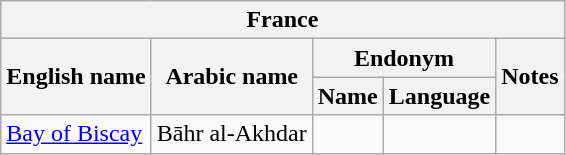<table class="wikitable sortable">
<tr>
<th colspan="5">France</th>
</tr>
<tr>
<th rowspan="2">English name</th>
<th rowspan="2">Arabic name</th>
<th colspan="2">Endonym</th>
<th rowspan="2">Notes</th>
</tr>
<tr>
<th>Name</th>
<th>Language</th>
</tr>
<tr>
<td><a href='#'>Bay of Biscay</a></td>
<td>Bāhr al-Akhdar</td>
<td></td>
<td></td>
</tr>
</table>
